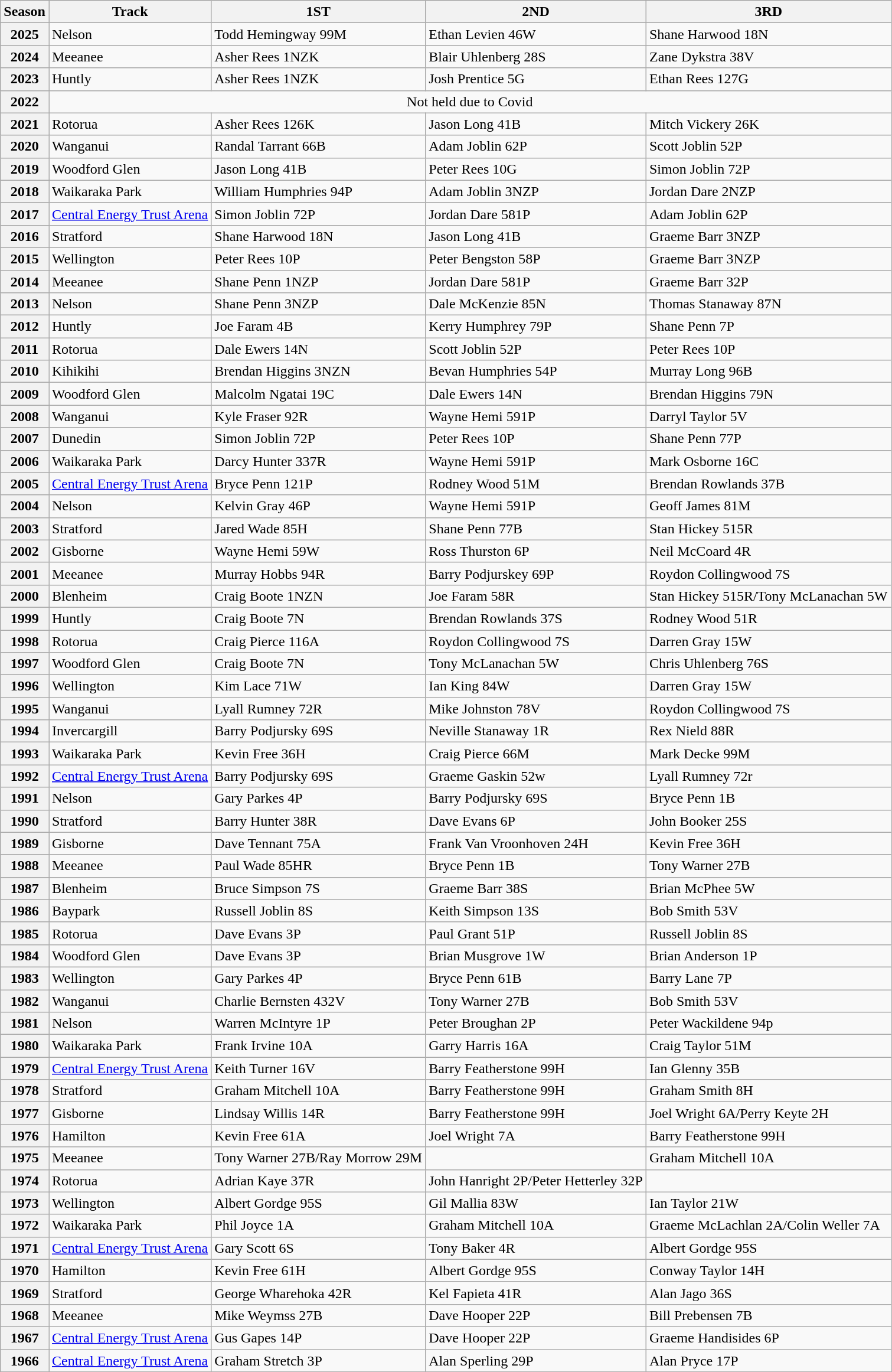<table class="wikitable">
<tr>
<th>Season</th>
<th>Track</th>
<th>1ST</th>
<th>2ND</th>
<th>3RD</th>
</tr>
<tr>
<th>2025</th>
<td>Nelson</td>
<td>Todd Hemingway 99M</td>
<td>Ethan Levien 46W</td>
<td>Shane Harwood 18N</td>
</tr>
<tr>
<th>2024</th>
<td>Meeanee</td>
<td>Asher Rees 1NZK</td>
<td>Blair Uhlenberg 28S</td>
<td>Zane Dykstra 38V</td>
</tr>
<tr>
<th>2023</th>
<td>Huntly</td>
<td>Asher Rees 1NZK</td>
<td>Josh Prentice 5G</td>
<td>Ethan Rees 127G</td>
</tr>
<tr>
<th>2022</th>
<td colspan=4 style="text-align: center;">Not held due to Covid</td>
</tr>
<tr>
<th>2021</th>
<td>Rotorua</td>
<td>Asher Rees 126K</td>
<td>Jason Long 41B</td>
<td>Mitch Vickery 26K</td>
</tr>
<tr>
<th>2020</th>
<td>Wanganui</td>
<td>Randal Tarrant 66B</td>
<td>Adam Joblin 62P</td>
<td>Scott Joblin 52P</td>
</tr>
<tr>
<th>2019</th>
<td>Woodford Glen</td>
<td>Jason Long 41B</td>
<td>Peter Rees 10G</td>
<td>Simon Joblin 72P</td>
</tr>
<tr>
<th>2018</th>
<td>Waikaraka Park</td>
<td>William Humphries 94P</td>
<td>Adam Joblin 3NZP</td>
<td>Jordan Dare 2NZP</td>
</tr>
<tr>
<th>2017</th>
<td><a href='#'>Central Energy Trust Arena</a></td>
<td>Simon Joblin 72P</td>
<td>Jordan Dare 581P</td>
<td>Adam Joblin 62P</td>
</tr>
<tr>
<th>2016</th>
<td>Stratford</td>
<td>Shane Harwood 18N</td>
<td>Jason Long 41B</td>
<td>Graeme Barr 3NZP</td>
</tr>
<tr>
<th>2015</th>
<td>Wellington</td>
<td>Peter Rees 10P</td>
<td>Peter Bengston 58P</td>
<td>Graeme Barr 3NZP</td>
</tr>
<tr>
<th>2014</th>
<td>Meeanee</td>
<td>Shane Penn 1NZP</td>
<td>Jordan Dare 581P</td>
<td>Graeme Barr 32P</td>
</tr>
<tr>
<th>2013</th>
<td>Nelson</td>
<td>Shane Penn 3NZP</td>
<td>Dale McKenzie 85N</td>
<td>Thomas Stanaway 87N</td>
</tr>
<tr>
<th>2012</th>
<td>Huntly</td>
<td>Joe Faram 4B</td>
<td>Kerry Humphrey 79P</td>
<td>Shane Penn 7P</td>
</tr>
<tr>
<th>2011</th>
<td>Rotorua</td>
<td>Dale Ewers 14N</td>
<td>Scott Joblin 52P</td>
<td>Peter Rees 10P</td>
</tr>
<tr>
<th>2010</th>
<td>Kihikihi</td>
<td>Brendan Higgins 3NZN</td>
<td>Bevan Humphries 54P</td>
<td>Murray Long 96B</td>
</tr>
<tr>
<th>2009</th>
<td>Woodford Glen</td>
<td>Malcolm Ngatai 19C</td>
<td>Dale Ewers 14N</td>
<td>Brendan Higgins 79N</td>
</tr>
<tr>
<th>2008</th>
<td>Wanganui</td>
<td>Kyle Fraser 92R</td>
<td>Wayne Hemi 591P</td>
<td>Darryl Taylor 5V</td>
</tr>
<tr>
<th>2007</th>
<td>Dunedin</td>
<td>Simon Joblin 72P</td>
<td>Peter Rees 10P</td>
<td>Shane Penn 77P</td>
</tr>
<tr>
<th>2006</th>
<td>Waikaraka Park</td>
<td>Darcy Hunter 337R</td>
<td>Wayne Hemi 591P</td>
<td>Mark Osborne 16C</td>
</tr>
<tr>
<th>2005</th>
<td><a href='#'>Central Energy Trust Arena</a></td>
<td>Bryce Penn 121P</td>
<td>Rodney Wood 51M</td>
<td>Brendan Rowlands 37B</td>
</tr>
<tr>
<th>2004</th>
<td>Nelson</td>
<td>Kelvin Gray 46P</td>
<td>Wayne Hemi 591P</td>
<td>Geoff James 81M</td>
</tr>
<tr>
<th>2003</th>
<td>Stratford</td>
<td>Jared Wade 85H</td>
<td>Shane Penn 77B</td>
<td>Stan Hickey 515R</td>
</tr>
<tr>
<th>2002</th>
<td>Gisborne</td>
<td>Wayne Hemi 59W</td>
<td>Ross Thurston 6P</td>
<td>Neil McCoard 4R</td>
</tr>
<tr>
<th>2001</th>
<td>Meeanee</td>
<td>Murray Hobbs 94R</td>
<td>Barry Podjurskey 69P</td>
<td>Roydon Collingwood 7S</td>
</tr>
<tr>
<th>2000</th>
<td>Blenheim</td>
<td>Craig Boote 1NZN</td>
<td>Joe Faram 58R</td>
<td>Stan Hickey 515R/Tony McLanachan 5W</td>
</tr>
<tr>
<th>1999</th>
<td>Huntly</td>
<td>Craig Boote 7N</td>
<td>Brendan Rowlands 37S</td>
<td>Rodney Wood 51R</td>
</tr>
<tr>
<th>1998</th>
<td>Rotorua</td>
<td>Craig Pierce 116A</td>
<td>Roydon Collingwood 7S</td>
<td>Darren Gray 15W</td>
</tr>
<tr>
<th>1997</th>
<td>Woodford Glen</td>
<td>Craig Boote 7N</td>
<td>Tony McLanachan 5W</td>
<td>Chris Uhlenberg 76S</td>
</tr>
<tr>
<th>1996</th>
<td>Wellington</td>
<td>Kim Lace 71W</td>
<td>Ian King 84W</td>
<td>Darren Gray 15W</td>
</tr>
<tr>
<th>1995</th>
<td>Wanganui</td>
<td>Lyall Rumney 72R</td>
<td>Mike Johnston 78V</td>
<td>Roydon Collingwood 7S</td>
</tr>
<tr>
<th>1994</th>
<td>Invercargill</td>
<td>Barry Podjursky 69S</td>
<td>Neville Stanaway 1R</td>
<td>Rex Nield 88R</td>
</tr>
<tr>
<th>1993</th>
<td>Waikaraka Park</td>
<td>Kevin Free 36H</td>
<td>Craig Pierce 66M</td>
<td>Mark Decke 99M</td>
</tr>
<tr>
<th>1992</th>
<td><a href='#'>Central Energy Trust Arena</a></td>
<td>Barry Podjursky 69S</td>
<td>Graeme Gaskin 52w</td>
<td>Lyall Rumney 72r</td>
</tr>
<tr>
<th>1991</th>
<td>Nelson</td>
<td>Gary Parkes 4P</td>
<td>Barry Podjursky 69S</td>
<td>Bryce Penn 1B</td>
</tr>
<tr>
<th>1990</th>
<td>Stratford</td>
<td>Barry Hunter 38R</td>
<td>Dave Evans 6P</td>
<td>John Booker 25S</td>
</tr>
<tr>
<th>1989</th>
<td>Gisborne</td>
<td>Dave Tennant 75A</td>
<td>Frank Van Vroonhoven 24H</td>
<td>Kevin Free 36H</td>
</tr>
<tr>
<th>1988</th>
<td>Meeanee</td>
<td>Paul Wade 85HR</td>
<td>Bryce Penn 1B</td>
<td>Tony Warner 27B</td>
</tr>
<tr>
<th>1987</th>
<td>Blenheim</td>
<td>Bruce Simpson 7S</td>
<td>Graeme Barr 38S</td>
<td>Brian McPhee 5W</td>
</tr>
<tr>
<th>1986</th>
<td>Baypark</td>
<td>Russell Joblin 8S</td>
<td>Keith Simpson 13S</td>
<td>Bob Smith 53V</td>
</tr>
<tr>
<th>1985</th>
<td>Rotorua</td>
<td>Dave Evans 3P</td>
<td>Paul Grant 51P</td>
<td>Russell Joblin 8S</td>
</tr>
<tr>
<th>1984</th>
<td>Woodford Glen</td>
<td>Dave Evans 3P</td>
<td>Brian Musgrove 1W</td>
<td>Brian Anderson 1P</td>
</tr>
<tr>
<th>1983</th>
<td>Wellington</td>
<td>Gary Parkes 4P</td>
<td>Bryce Penn 61B</td>
<td>Barry Lane 7P</td>
</tr>
<tr>
<th>1982</th>
<td>Wanganui</td>
<td>Charlie Bernsten 432V</td>
<td>Tony Warner 27B</td>
<td>Bob Smith 53V</td>
</tr>
<tr>
<th>1981</th>
<td>Nelson</td>
<td>Warren McIntyre 1P</td>
<td>Peter Broughan 2P</td>
<td>Peter Wackildene 94p</td>
</tr>
<tr>
<th>1980</th>
<td>Waikaraka Park</td>
<td>Frank Irvine 10A</td>
<td>Garry Harris 16A</td>
<td>Craig Taylor 51M</td>
</tr>
<tr>
<th>1979</th>
<td><a href='#'>Central Energy Trust Arena</a></td>
<td>Keith Turner 16V</td>
<td>Barry Featherstone 99H</td>
<td>Ian Glenny 35B</td>
</tr>
<tr>
<th>1978</th>
<td>Stratford</td>
<td>Graham Mitchell 10A</td>
<td>Barry Featherstone 99H</td>
<td>Graham Smith 8H</td>
</tr>
<tr>
<th>1977</th>
<td>Gisborne</td>
<td>Lindsay Willis 14R</td>
<td>Barry Featherstone 99H</td>
<td>Joel Wright 6A/Perry Keyte 2H</td>
</tr>
<tr>
<th>1976</th>
<td>Hamilton</td>
<td>Kevin Free 61A</td>
<td>Joel Wright 7A</td>
<td>Barry Featherstone 99H</td>
</tr>
<tr>
<th>1975</th>
<td>Meeanee</td>
<td>Tony Warner 27B/Ray Morrow 29M</td>
<td></td>
<td>Graham Mitchell 10A</td>
</tr>
<tr>
<th>1974</th>
<td>Rotorua</td>
<td>Adrian Kaye 37R</td>
<td>John Hanright 2P/Peter Hetterley 32P</td>
<td></td>
</tr>
<tr>
<th>1973</th>
<td>Wellington</td>
<td>Albert Gordge 95S</td>
<td>Gil Mallia 83W</td>
<td>Ian Taylor 21W</td>
</tr>
<tr>
<th>1972</th>
<td>Waikaraka Park</td>
<td>Phil Joyce 1A</td>
<td>Graham Mitchell 10A</td>
<td>Graeme McLachlan 2A/Colin Weller 7A</td>
</tr>
<tr>
<th>1971</th>
<td><a href='#'>Central Energy Trust Arena</a></td>
<td>Gary Scott 6S</td>
<td>Tony Baker 4R</td>
<td>Albert Gordge 95S</td>
</tr>
<tr>
<th>1970</th>
<td>Hamilton</td>
<td>Kevin Free 61H</td>
<td>Albert Gordge 95S</td>
<td>Conway Taylor 14H</td>
</tr>
<tr>
<th>1969</th>
<td>Stratford</td>
<td>George Wharehoka 42R</td>
<td>Kel Fapieta 41R</td>
<td>Alan Jago 36S</td>
</tr>
<tr>
<th>1968</th>
<td>Meeanee</td>
<td>Mike Weymss 27B</td>
<td>Dave Hooper 22P</td>
<td>Bill Prebensen 7B</td>
</tr>
<tr>
<th>1967</th>
<td><a href='#'>Central Energy Trust Arena</a></td>
<td>Gus Gapes 14P</td>
<td>Dave Hooper 22P</td>
<td>Graeme Handisides 6P</td>
</tr>
<tr>
<th>1966</th>
<td><a href='#'>Central Energy Trust Arena</a></td>
<td>Graham Stretch 3P</td>
<td>Alan Sperling 29P</td>
<td>Alan Pryce 17P</td>
</tr>
<tr>
</tr>
</table>
